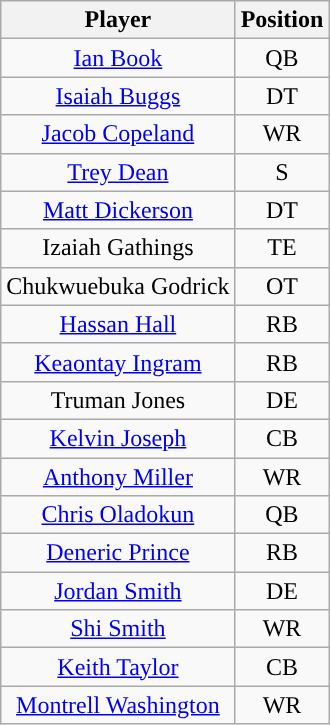<table class="wikitable" style="text-align:center">
<tr>
<th>Player</th>
<th>Position</th>
</tr>
<tr>
<td><a href='#'>Ian Book</a></td>
<td>QB</td>
</tr>
<tr>
<td><a href='#'>Isaiah Buggs</a></td>
<td>DT</td>
</tr>
<tr>
<td><a href='#'>Jacob Copeland</a></td>
<td>WR</td>
</tr>
<tr>
<td><a href='#'>Trey Dean</a></td>
<td>S</td>
</tr>
<tr>
<td><a href='#'>Matt Dickerson</a></td>
<td>DT</td>
</tr>
<tr>
<td>Izaiah Gathings</td>
<td>TE</td>
</tr>
<tr>
<td>Chukwuebuka Godrick</td>
<td>OT</td>
</tr>
<tr>
<td><a href='#'>Hassan Hall</a></td>
<td>RB</td>
</tr>
<tr>
<td><a href='#'>Keaontay Ingram</a></td>
<td>RB</td>
</tr>
<tr>
<td>Truman Jones</td>
<td>DE</td>
</tr>
<tr>
<td><a href='#'>Kelvin Joseph</a></td>
<td>CB</td>
</tr>
<tr>
<td><a href='#'>Anthony Miller</a></td>
<td>WR</td>
</tr>
<tr>
<td><a href='#'>Chris Oladokun</a></td>
<td>QB</td>
</tr>
<tr>
<td><a href='#'>Deneric Prince</a></td>
<td>RB</td>
</tr>
<tr>
<td><a href='#'>Jordan Smith</a></td>
<td>DE</td>
</tr>
<tr>
<td><a href='#'>Shi Smith</a></td>
<td>WR</td>
</tr>
<tr>
<td><a href='#'>Keith Taylor</a></td>
<td>CB</td>
</tr>
<tr>
<td><a href='#'>Montrell Washington</a></td>
<td>WR</td>
</tr>
</table>
